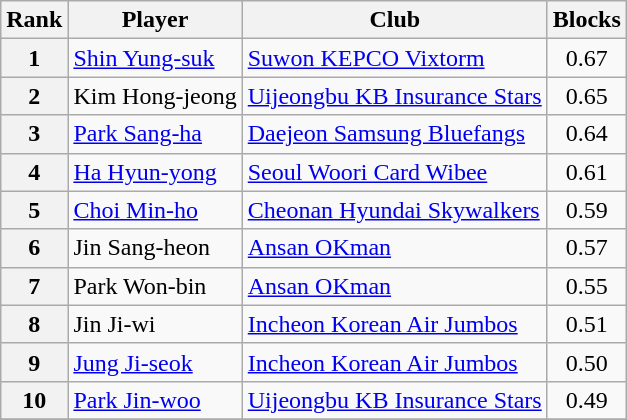<table class=wikitable>
<tr>
<th>Rank</th>
<th>Player</th>
<th>Club</th>
<th>Blocks</th>
</tr>
<tr>
<th>1</th>
<td> <a href='#'>Shin Yung-suk</a></td>
<td><a href='#'>Suwon KEPCO Vixtorm</a></td>
<td align=center>0.67</td>
</tr>
<tr>
<th>2</th>
<td> Kim Hong-jeong</td>
<td><a href='#'>Uijeongbu KB Insurance Stars</a></td>
<td align=center>0.65</td>
</tr>
<tr>
<th>3</th>
<td> <a href='#'>Park Sang-ha</a></td>
<td><a href='#'>Daejeon Samsung Bluefangs</a></td>
<td align=center>0.64</td>
</tr>
<tr>
<th>4</th>
<td> <a href='#'>Ha Hyun-yong</a></td>
<td><a href='#'>Seoul Woori Card Wibee</a></td>
<td align=center>0.61</td>
</tr>
<tr>
<th>5</th>
<td> <a href='#'>Choi Min-ho</a></td>
<td><a href='#'>Cheonan Hyundai Skywalkers</a></td>
<td align=center>0.59</td>
</tr>
<tr>
<th>6</th>
<td> Jin Sang-heon</td>
<td><a href='#'>Ansan OKman</a></td>
<td align=center>0.57</td>
</tr>
<tr>
<th>7</th>
<td> Park Won-bin</td>
<td><a href='#'>Ansan OKman</a></td>
<td align=center>0.55</td>
</tr>
<tr>
<th>8</th>
<td> Jin Ji-wi</td>
<td><a href='#'>Incheon Korean Air Jumbos</a></td>
<td align=center>0.51</td>
</tr>
<tr>
<th>9</th>
<td> <a href='#'>Jung Ji-seok</a></td>
<td><a href='#'>Incheon Korean Air Jumbos</a></td>
<td align=center>0.50</td>
</tr>
<tr>
<th>10</th>
<td> <a href='#'>Park Jin-woo</a></td>
<td><a href='#'>Uijeongbu KB Insurance Stars</a></td>
<td align=center>0.49</td>
</tr>
<tr>
</tr>
</table>
